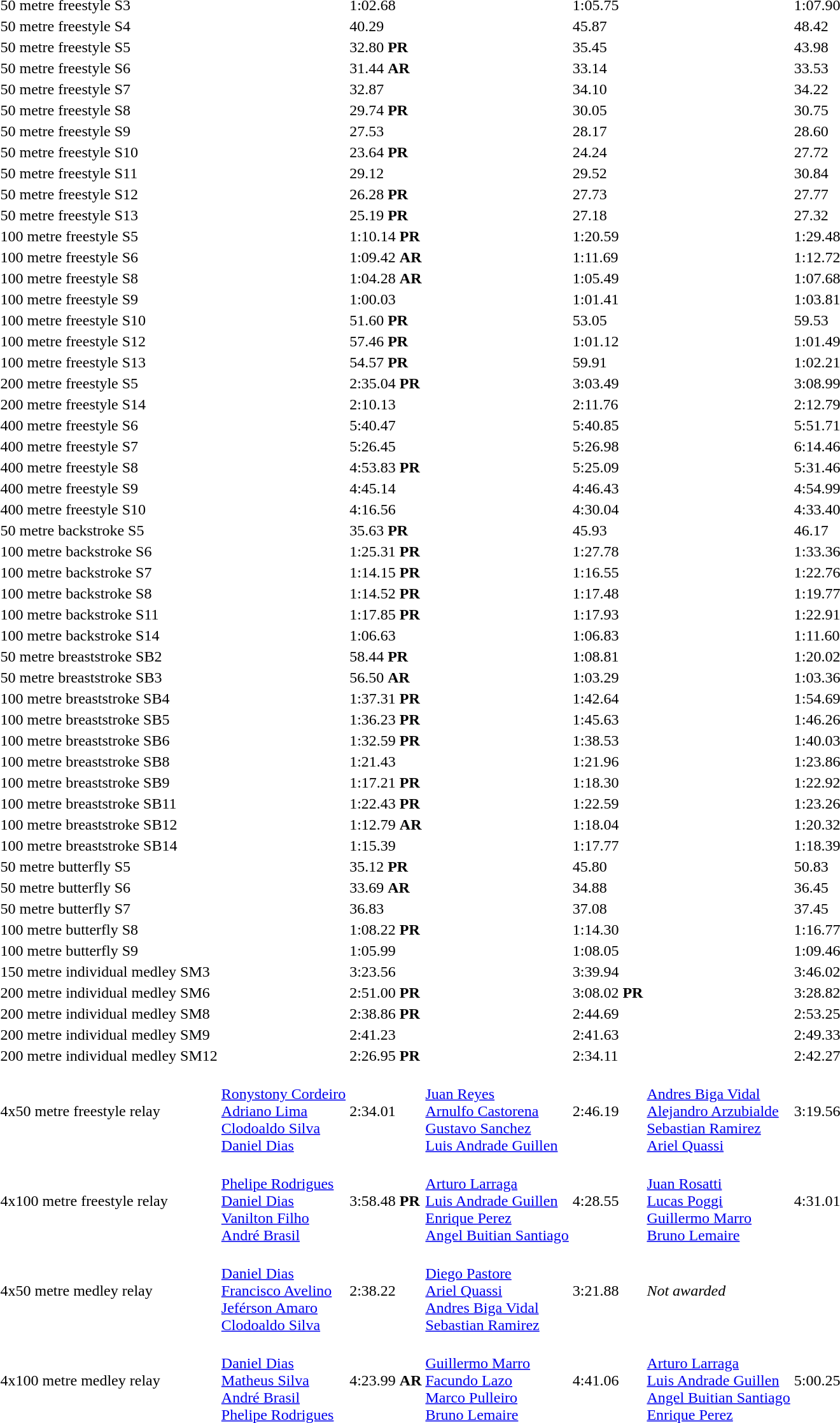<table>
<tr>
<td>50 metre freestyle S3<br></td>
<td></td>
<td>1:02.68</td>
<td></td>
<td>1:05.75</td>
<td></td>
<td>1:07.90</td>
</tr>
<tr>
<td>50 metre freestyle S4<br></td>
<td></td>
<td>40.29</td>
<td></td>
<td>45.87</td>
<td></td>
<td>48.42</td>
</tr>
<tr>
<td>50 metre freestyle S5<br></td>
<td></td>
<td>32.80 <strong>PR</strong></td>
<td></td>
<td>35.45</td>
<td></td>
<td>43.98</td>
</tr>
<tr>
<td>50 metre freestyle S6<br></td>
<td></td>
<td>31.44 <strong>AR</strong></td>
<td></td>
<td>33.14</td>
<td></td>
<td>33.53</td>
</tr>
<tr>
<td>50 metre freestyle S7<br></td>
<td></td>
<td>32.87</td>
<td></td>
<td>34.10</td>
<td></td>
<td>34.22</td>
</tr>
<tr>
<td>50 metre freestyle S8<br></td>
<td></td>
<td>29.74 <strong>PR</strong></td>
<td></td>
<td>30.05</td>
<td></td>
<td>30.75</td>
</tr>
<tr>
<td>50 metre freestyle S9<br></td>
<td></td>
<td>27.53</td>
<td></td>
<td>28.17</td>
<td></td>
<td>28.60</td>
</tr>
<tr>
<td>50 metre freestyle S10<br></td>
<td></td>
<td>23.64 <strong>PR</strong></td>
<td></td>
<td>24.24</td>
<td></td>
<td>27.72</td>
</tr>
<tr>
<td>50 metre freestyle S11<br></td>
<td></td>
<td>29.12</td>
<td></td>
<td>29.52</td>
<td></td>
<td>30.84</td>
</tr>
<tr>
<td>50 metre freestyle S12<br></td>
<td></td>
<td>26.28 <strong>PR</strong></td>
<td></td>
<td>27.73</td>
<td></td>
<td>27.77</td>
</tr>
<tr>
<td>50 metre freestyle S13<br></td>
<td></td>
<td>25.19 <strong>PR</strong></td>
<td></td>
<td>27.18</td>
<td></td>
<td>27.32</td>
</tr>
<tr>
<td>100 metre freestyle S5<br></td>
<td></td>
<td>1:10.14 <strong>PR</strong></td>
<td></td>
<td>1:20.59</td>
<td></td>
<td>1:29.48</td>
</tr>
<tr>
<td>100 metre freestyle S6<br></td>
<td></td>
<td>1:09.42 <strong>AR</strong></td>
<td></td>
<td>1:11.69</td>
<td></td>
<td>1:12.72</td>
</tr>
<tr>
<td>100 metre freestyle S8<br></td>
<td></td>
<td>1:04.28 <strong>AR</strong></td>
<td></td>
<td>1:05.49</td>
<td></td>
<td>1:07.68</td>
</tr>
<tr>
<td>100 metre freestyle S9<br></td>
<td></td>
<td>1:00.03</td>
<td></td>
<td>1:01.41</td>
<td></td>
<td>1:03.81</td>
</tr>
<tr>
<td>100 metre freestyle S10<br></td>
<td></td>
<td>51.60 <strong>PR</strong></td>
<td></td>
<td>53.05</td>
<td></td>
<td>59.53</td>
</tr>
<tr>
<td>100 metre freestyle S12<br></td>
<td></td>
<td>57.46 <strong>PR</strong></td>
<td></td>
<td>1:01.12</td>
<td></td>
<td>1:01.49</td>
</tr>
<tr>
<td>100 metre freestyle S13<br></td>
<td></td>
<td>54.57 <strong>PR</strong></td>
<td></td>
<td>59.91</td>
<td></td>
<td>1:02.21</td>
</tr>
<tr>
<td>200 metre freestyle S5<br></td>
<td></td>
<td>2:35.04 <strong>PR</strong></td>
<td></td>
<td>3:03.49</td>
<td></td>
<td>3:08.99</td>
</tr>
<tr>
<td>200 metre freestyle S14<br></td>
<td></td>
<td>2:10.13</td>
<td></td>
<td>2:11.76</td>
<td></td>
<td>2:12.79</td>
</tr>
<tr>
<td>400 metre freestyle S6<br></td>
<td></td>
<td>5:40.47</td>
<td></td>
<td>5:40.85</td>
<td></td>
<td>5:51.71</td>
</tr>
<tr>
<td>400 metre freestyle S7<br></td>
<td></td>
<td>5:26.45</td>
<td></td>
<td>5:26.98</td>
<td></td>
<td>6:14.46</td>
</tr>
<tr>
<td>400 metre freestyle S8<br></td>
<td></td>
<td>4:53.83 <strong>PR</strong></td>
<td></td>
<td>5:25.09</td>
<td></td>
<td>5:31.46</td>
</tr>
<tr>
<td>400 metre freestyle S9<br></td>
<td></td>
<td>4:45.14</td>
<td></td>
<td>4:46.43</td>
<td></td>
<td>4:54.99</td>
</tr>
<tr>
<td>400 metre freestyle S10<br></td>
<td></td>
<td>4:16.56</td>
<td></td>
<td>4:30.04</td>
<td></td>
<td>4:33.40</td>
</tr>
<tr>
<td>50 metre backstroke S5<br></td>
<td></td>
<td>35.63 <strong>PR</strong></td>
<td></td>
<td>45.93</td>
<td></td>
<td>46.17</td>
</tr>
<tr>
<td>100 metre backstroke S6<br></td>
<td></td>
<td>1:25.31 <strong>PR</strong></td>
<td></td>
<td>1:27.78</td>
<td></td>
<td>1:33.36</td>
</tr>
<tr>
<td>100 metre backstroke S7<br></td>
<td></td>
<td>1:14.15 <strong>PR</strong></td>
<td></td>
<td>1:16.55</td>
<td></td>
<td>1:22.76</td>
</tr>
<tr>
<td>100 metre backstroke S8<br></td>
<td></td>
<td>1:14.52 <strong>PR</strong></td>
<td></td>
<td>1:17.48</td>
<td></td>
<td>1:19.77</td>
</tr>
<tr>
<td>100 metre backstroke S11<br></td>
<td></td>
<td>1:17.85 <strong>PR</strong></td>
<td></td>
<td>1:17.93</td>
<td></td>
<td>1:22.91</td>
</tr>
<tr>
<td>100 metre backstroke S14<br></td>
<td></td>
<td>1:06.63</td>
<td></td>
<td>1:06.83</td>
<td></td>
<td>1:11.60</td>
</tr>
<tr>
<td>50 metre breaststroke SB2<br></td>
<td></td>
<td>58.44 <strong>PR</strong></td>
<td></td>
<td>1:08.81</td>
<td></td>
<td>1:20.02</td>
</tr>
<tr>
<td>50 metre breaststroke SB3<br></td>
<td></td>
<td>56.50 <strong>AR</strong></td>
<td></td>
<td>1:03.29</td>
<td></td>
<td>1:03.36</td>
</tr>
<tr>
<td>100 metre breaststroke SB4<br></td>
<td></td>
<td>1:37.31 <strong>PR</strong></td>
<td></td>
<td>1:42.64</td>
<td></td>
<td>1:54.69</td>
</tr>
<tr>
<td>100 metre breaststroke SB5<br></td>
<td></td>
<td>1:36.23 <strong>PR</strong></td>
<td></td>
<td>1:45.63</td>
<td></td>
<td>1:46.26</td>
</tr>
<tr>
<td>100 metre breaststroke SB6<br></td>
<td></td>
<td>1:32.59 <strong>PR</strong></td>
<td></td>
<td>1:38.53</td>
<td></td>
<td>1:40.03</td>
</tr>
<tr>
<td>100 metre breaststroke SB8<br></td>
<td></td>
<td>1:21.43</td>
<td></td>
<td>1:21.96</td>
<td></td>
<td>1:23.86</td>
</tr>
<tr>
<td>100 metre breaststroke SB9<br></td>
<td></td>
<td>1:17.21 <strong>PR</strong></td>
<td></td>
<td>1:18.30</td>
<td></td>
<td>1:22.92</td>
</tr>
<tr>
<td>100 metre breaststroke SB11<br></td>
<td></td>
<td>1:22.43 <strong>PR</strong></td>
<td></td>
<td>1:22.59</td>
<td></td>
<td>1:23.26</td>
</tr>
<tr>
<td>100 metre breaststroke SB12<br></td>
<td></td>
<td>1:12.79 <strong>AR</strong></td>
<td></td>
<td>1:18.04</td>
<td></td>
<td>1:20.32</td>
</tr>
<tr>
<td>100 metre breaststroke SB14<br></td>
<td></td>
<td>1:15.39</td>
<td></td>
<td>1:17.77</td>
<td></td>
<td>1:18.39</td>
</tr>
<tr>
<td>50 metre butterfly S5<br></td>
<td></td>
<td>35.12 <strong>PR</strong></td>
<td></td>
<td>45.80</td>
<td></td>
<td>50.83</td>
</tr>
<tr>
<td>50 metre butterfly S6<br></td>
<td></td>
<td>33.69 <strong>AR</strong></td>
<td></td>
<td>34.88</td>
<td></td>
<td>36.45</td>
</tr>
<tr>
<td>50 metre butterfly S7<br></td>
<td></td>
<td>36.83</td>
<td></td>
<td>37.08</td>
<td></td>
<td>37.45</td>
</tr>
<tr>
<td>100 metre butterfly S8<br></td>
<td></td>
<td>1:08.22 <strong>PR</strong></td>
<td></td>
<td>1:14.30</td>
<td></td>
<td>1:16.77</td>
</tr>
<tr>
<td>100 metre butterfly S9<br></td>
<td></td>
<td>1:05.99</td>
<td></td>
<td>1:08.05</td>
<td></td>
<td>1:09.46</td>
</tr>
<tr>
<td>150 metre individual medley SM3<br></td>
<td></td>
<td>3:23.56</td>
<td></td>
<td>3:39.94</td>
<td></td>
<td>3:46.02</td>
</tr>
<tr>
<td>200 metre individual medley SM6<br></td>
<td></td>
<td>2:51.00 <strong>PR</strong></td>
<td></td>
<td>3:08.02 <strong>PR</strong></td>
<td></td>
<td>3:28.82</td>
</tr>
<tr>
<td>200 metre individual medley SM8<br></td>
<td></td>
<td>2:38.86 <strong>PR</strong></td>
<td></td>
<td>2:44.69</td>
<td></td>
<td>2:53.25</td>
</tr>
<tr>
<td>200 metre individual medley SM9<br></td>
<td></td>
<td>2:41.23</td>
<td></td>
<td>2:41.63</td>
<td></td>
<td>2:49.33</td>
</tr>
<tr>
<td>200 metre individual medley SM12<br></td>
<td></td>
<td>2:26.95 <strong>PR</strong></td>
<td></td>
<td>2:34.11</td>
<td></td>
<td>2:42.27</td>
</tr>
<tr>
<td>4x50 metre freestyle relay<br></td>
<td><br><a href='#'>Ronystony Cordeiro</a><br><a href='#'>Adriano Lima</a><br><a href='#'>Clodoaldo Silva</a><br><a href='#'>Daniel Dias</a></td>
<td>2:34.01</td>
<td><br><a href='#'>Juan Reyes</a><br><a href='#'>Arnulfo Castorena</a><br><a href='#'>Gustavo Sanchez</a><br><a href='#'>Luis Andrade Guillen</a></td>
<td>2:46.19</td>
<td><br><a href='#'>Andres Biga Vidal</a><br><a href='#'>Alejandro Arzubialde</a><br><a href='#'>Sebastian Ramirez</a><br><a href='#'>Ariel Quassi</a></td>
<td>3:19.56</td>
</tr>
<tr>
<td>4x100 metre freestyle relay<br></td>
<td><br><a href='#'>Phelipe Rodrigues</a><br><a href='#'>Daniel Dias</a><br><a href='#'>Vanilton Filho</a><br><a href='#'>André Brasil</a></td>
<td>3:58.48 <strong>PR</strong></td>
<td><br><a href='#'>Arturo Larraga</a><br><a href='#'>Luis Andrade Guillen</a><br><a href='#'>Enrique Perez</a><br><a href='#'>Angel Buitian Santiago</a></td>
<td>4:28.55</td>
<td><br><a href='#'>Juan Rosatti</a><br><a href='#'>Lucas Poggi</a><br><a href='#'>Guillermo Marro</a><br><a href='#'>Bruno Lemaire</a></td>
<td>4:31.01</td>
</tr>
<tr>
<td>4x50 metre medley relay<br></td>
<td><br><a href='#'>Daniel Dias</a><br><a href='#'>Francisco Avelino</a><br><a href='#'>Jeférson Amaro</a><br><a href='#'>Clodoaldo Silva</a></td>
<td>2:38.22</td>
<td><br><a href='#'>Diego Pastore</a><br><a href='#'>Ariel Quassi</a><br><a href='#'>Andres Biga Vidal</a><br><a href='#'>Sebastian Ramirez</a></td>
<td>3:21.88</td>
<td colspan=2><em>Not awarded</em></td>
</tr>
<tr>
<td>4x100 metre medley relay<br></td>
<td><br><a href='#'>Daniel Dias</a><br><a href='#'>Matheus Silva</a><br><a href='#'>André Brasil</a><br><a href='#'>Phelipe Rodrigues</a></td>
<td>4:23.99 <strong>AR</strong></td>
<td><br><a href='#'>Guillermo Marro</a><br><a href='#'>Facundo Lazo</a><br><a href='#'>Marco Pulleiro</a><br><a href='#'>Bruno Lemaire</a></td>
<td>4:41.06</td>
<td><br><a href='#'>Arturo Larraga</a><br><a href='#'>Luis Andrade Guillen</a><br><a href='#'>Angel Buitian Santiago</a><br><a href='#'>Enrique Perez</a></td>
<td>5:00.25</td>
</tr>
</table>
